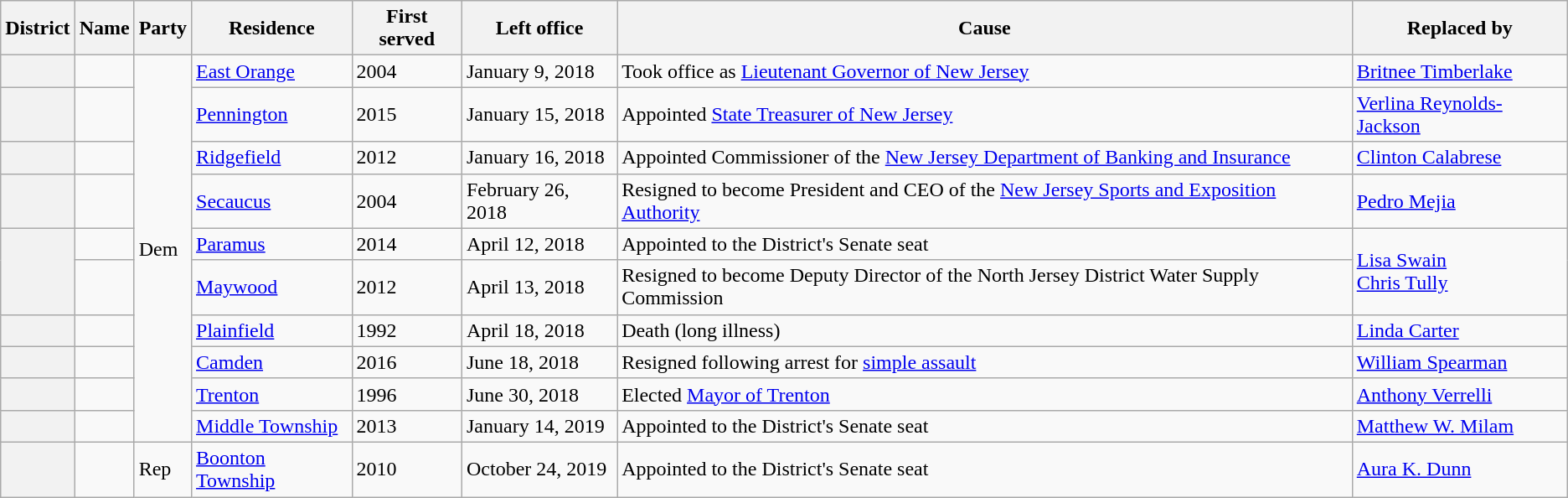<table class="wikitable">
<tr>
<th>District</th>
<th>Name</th>
<th>Party</th>
<th>Residence</th>
<th>First served</th>
<th>Left office</th>
<th>Cause</th>
<th>Replaced by</th>
</tr>
<tr>
<th></th>
<td></td>
<td rowspan=10 >Dem</td>
<td><a href='#'>East Orange</a></td>
<td>2004</td>
<td>January 9, 2018</td>
<td>Took office as <a href='#'>Lieutenant Governor of New Jersey</a></td>
<td><a href='#'>Britnee Timberlake</a></td>
</tr>
<tr>
<th></th>
<td></td>
<td><a href='#'>Pennington</a></td>
<td>2015</td>
<td>January 15, 2018</td>
<td>Appointed <a href='#'>State Treasurer of New Jersey</a></td>
<td><a href='#'>Verlina Reynolds-Jackson</a></td>
</tr>
<tr>
<th></th>
<td></td>
<td><a href='#'>Ridgefield</a></td>
<td>2012</td>
<td>January 16, 2018</td>
<td>Appointed Commissioner of the <a href='#'>New Jersey Department of Banking and Insurance</a></td>
<td><a href='#'>Clinton Calabrese</a></td>
</tr>
<tr>
<th></th>
<td></td>
<td><a href='#'>Secaucus</a></td>
<td>2004</td>
<td>February 26, 2018</td>
<td>Resigned to become President and CEO of the <a href='#'>New Jersey Sports and Exposition Authority</a></td>
<td><a href='#'>Pedro Mejia</a></td>
</tr>
<tr>
<th rowspan=2></th>
<td></td>
<td><a href='#'>Paramus</a></td>
<td>2014</td>
<td>April 12, 2018</td>
<td>Appointed to the District's Senate seat</td>
<td rowspan=2><a href='#'>Lisa Swain</a> <br> <a href='#'>Chris Tully</a></td>
</tr>
<tr>
<td></td>
<td><a href='#'>Maywood</a></td>
<td>2012</td>
<td>April 13, 2018</td>
<td>Resigned to become Deputy Director of the North Jersey District Water Supply Commission</td>
</tr>
<tr>
<th></th>
<td></td>
<td><a href='#'>Plainfield</a></td>
<td>1992</td>
<td>April 18, 2018</td>
<td>Death (long illness)</td>
<td><a href='#'>Linda Carter</a></td>
</tr>
<tr>
<th></th>
<td></td>
<td><a href='#'>Camden</a></td>
<td>2016</td>
<td>June 18, 2018</td>
<td>Resigned following arrest for <a href='#'>simple assault</a></td>
<td><a href='#'>William Spearman</a></td>
</tr>
<tr>
<th></th>
<td></td>
<td><a href='#'>Trenton</a></td>
<td>1996</td>
<td>June 30, 2018</td>
<td>Elected <a href='#'>Mayor of Trenton</a></td>
<td><a href='#'>Anthony Verrelli</a></td>
</tr>
<tr>
<th></th>
<td></td>
<td><a href='#'>Middle Township</a></td>
<td>2013</td>
<td>January 14, 2019</td>
<td>Appointed to the District's Senate seat</td>
<td><a href='#'>Matthew W. Milam</a></td>
</tr>
<tr>
<th></th>
<td></td>
<td>Rep</td>
<td><a href='#'>Boonton Township</a></td>
<td>2010</td>
<td>October 24, 2019</td>
<td>Appointed to the District's Senate seat</td>
<td><a href='#'>Aura K. Dunn</a></td>
</tr>
</table>
